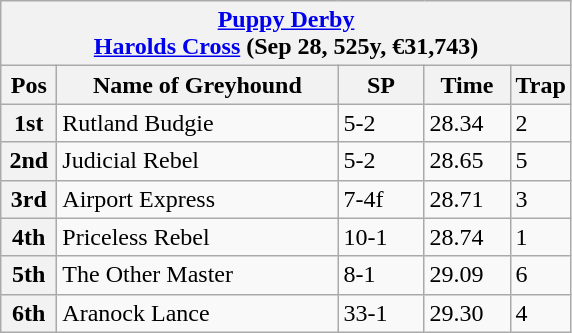<table class="wikitable">
<tr>
<th colspan="6"><a href='#'>Puppy Derby</a><br> <a href='#'>Harolds Cross</a> (Sep 28, 525y, €31,743)</th>
</tr>
<tr>
<th width=30>Pos</th>
<th width=180>Name of Greyhound</th>
<th width=50>SP</th>
<th width=50>Time</th>
<th width=30>Trap</th>
</tr>
<tr>
<th>1st</th>
<td>Rutland Budgie </td>
<td>5-2</td>
<td>28.34</td>
<td>2</td>
</tr>
<tr>
<th>2nd</th>
<td>Judicial Rebel</td>
<td>5-2</td>
<td>28.65</td>
<td>5</td>
</tr>
<tr>
<th>3rd</th>
<td>Airport Express</td>
<td>7-4f</td>
<td>28.71</td>
<td>3</td>
</tr>
<tr>
<th>4th</th>
<td>Priceless Rebel</td>
<td>10-1</td>
<td>28.74</td>
<td>1</td>
</tr>
<tr>
<th>5th</th>
<td>The Other Master</td>
<td>8-1</td>
<td>29.09</td>
<td>6</td>
</tr>
<tr>
<th>6th</th>
<td>Aranock Lance</td>
<td>33-1</td>
<td>29.30</td>
<td>4</td>
</tr>
</table>
